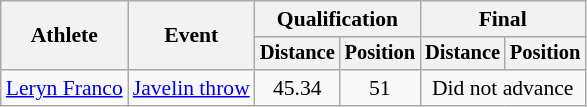<table class=wikitable style="font-size:90%">
<tr>
<th rowspan="2">Athlete</th>
<th rowspan="2">Event</th>
<th colspan="2">Qualification</th>
<th colspan="2">Final</th>
</tr>
<tr style="font-size:95%">
<th>Distance</th>
<th>Position</th>
<th>Distance</th>
<th>Position</th>
</tr>
<tr align=center>
<td align=left><a href='#'>Leryn Franco</a></td>
<td align=left><a href='#'>Javelin throw</a></td>
<td>45.34</td>
<td>51</td>
<td colspan=2>Did not advance</td>
</tr>
</table>
